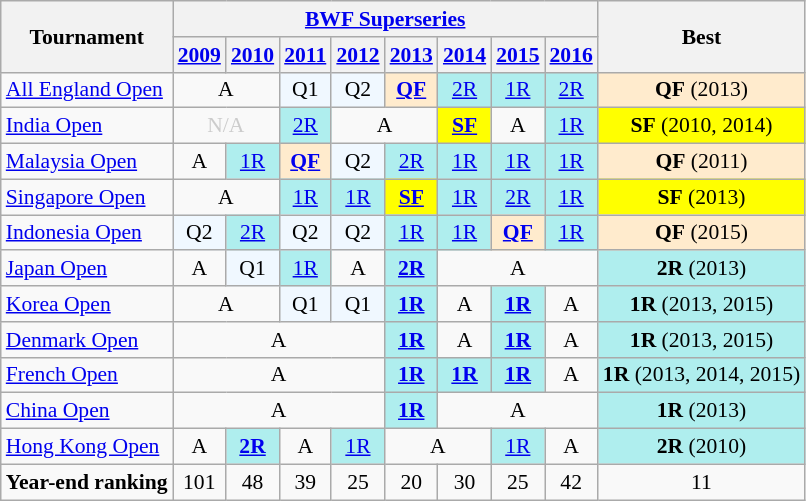<table class="wikitable" style="font-size: 90%; text-align:center">
<tr>
<th rowspan="2">Tournament</th>
<th colspan="8"><strong><a href='#'>BWF Superseries</a></strong></th>
<th rowspan="2">Best</th>
</tr>
<tr>
<th><a href='#'>2009</a></th>
<th><a href='#'>2010</a></th>
<th><a href='#'>2011</a></th>
<th><a href='#'>2012</a></th>
<th><a href='#'>2013</a></th>
<th><a href='#'>2014</a></th>
<th><a href='#'>2015</a></th>
<th><a href='#'>2016</a></th>
</tr>
<tr>
<td align=left><a href='#'>All England Open</a></td>
<td colspan="2">A</td>
<td bgcolor=F0F8FF>Q1</td>
<td bgcolor=F0F8FF>Q2</td>
<td bgcolor=FFEBCD><a href='#'><strong>QF</strong></a></td>
<td bgcolor=AFEEEE><a href='#'>2R</a></td>
<td bgcolor=AFEEEE><a href='#'>1R</a></td>
<td bgcolor=AFEEEE><a href='#'>2R</a></td>
<td bgcolor=FFEBCD><strong>QF</strong> (2013)</td>
</tr>
<tr>
<td align=left><a href='#'>India Open</a></td>
<td colspan="2" style=color:#ccc>N/A</td>
<td bgcolor=AFEEEE><a href='#'>2R</a></td>
<td colspan="2">A</td>
<td bgcolor=FFFF00><a href='#'><strong>SF</strong></a></td>
<td>A</td>
<td bgcolor=AFEEEE><a href='#'>1R</a></td>
<td bgcolor=FFFF00><strong>SF</strong> (2010, 2014)</td>
</tr>
<tr>
<td align=left><a href='#'>Malaysia Open</a></td>
<td>A</td>
<td bgcolor=AFEEEE><a href='#'>1R</a></td>
<td bgcolor=FFEBCD><a href='#'><strong>QF</strong></a></td>
<td bgcolor=F0F8FF>Q2</td>
<td bgcolor=AFEEEE><a href='#'>2R</a></td>
<td bgcolor=AFEEEE><a href='#'>1R</a></td>
<td bgcolor=AFEEEE><a href='#'>1R</a></td>
<td bgcolor=AFEEEE><a href='#'>1R</a></td>
<td bgcolor=FFEBCD><strong>QF</strong> (2011)</td>
</tr>
<tr>
<td align=left><a href='#'>Singapore Open</a></td>
<td colspan="2">A</td>
<td bgcolor=AFEEEE><a href='#'>1R</a></td>
<td bgcolor=AFEEEE><a href='#'>1R</a></td>
<td bgcolor=FFFF00><a href='#'><strong>SF</strong></a></td>
<td bgcolor=AFEEEE><a href='#'>1R</a></td>
<td bgcolor=AFEEEE><a href='#'>2R</a></td>
<td bgcolor=AFEEEE><a href='#'>1R</a></td>
<td bgcolor=FFFF00><strong>SF</strong> (2013)</td>
</tr>
<tr>
<td align=left><a href='#'>Indonesia Open</a></td>
<td bgcolor=F0F8FF>Q2</td>
<td bgcolor=AFEEEE><a href='#'>2R</a></td>
<td bgcolor=F0F8FF>Q2</td>
<td bgcolor=F0F8FF>Q2</td>
<td bgcolor=AFEEEE><a href='#'>1R</a></td>
<td bgcolor=AFEEEE><a href='#'>1R</a></td>
<td bgcolor=FFEBCD><a href='#'><strong>QF</strong></a></td>
<td bgcolor=AFEEEE><a href='#'>1R</a></td>
<td bgcolor=FFEBCD><strong>QF</strong> (2015)</td>
</tr>
<tr>
<td align=left><a href='#'>Japan Open</a></td>
<td>A</td>
<td bgcolor=F0F8FF>Q1</td>
<td bgcolor=AFEEEE><a href='#'>1R</a></td>
<td>A</td>
<td bgcolor=AFEEEE><a href='#'><strong>2R</strong></a></td>
<td colspan="3">A</td>
<td bgcolor=AFEEEE><strong>2R</strong> (2013)</td>
</tr>
<tr>
<td align=left><a href='#'>Korea Open</a></td>
<td colspan="2">A</td>
<td bgcolor=F0F8FF>Q1</td>
<td bgcolor=F0F8FF>Q1</td>
<td bgcolor=AFEEEE><a href='#'><strong>1R</strong></a></td>
<td>A</td>
<td bgcolor=AFEEEE><a href='#'><strong>1R</strong></a></td>
<td>A</td>
<td bgcolor=AFEEEE><strong>1R</strong> (2013, 2015)</td>
</tr>
<tr>
<td align=left><a href='#'>Denmark Open</a></td>
<td colspan="4">A</td>
<td bgcolor=AFEEEE><a href='#'><strong>1R</strong></a></td>
<td>A</td>
<td bgcolor=AFEEEE><a href='#'><strong>1R</strong></a></td>
<td>A</td>
<td bgcolor=AFEEEE><strong>1R</strong> (2013, 2015)</td>
</tr>
<tr>
<td align=left><a href='#'>French Open</a></td>
<td colspan="4">A</td>
<td bgcolor=AFEEEE><a href='#'><strong>1R</strong></a></td>
<td bgcolor=AFEEEE><a href='#'><strong>1R</strong></a></td>
<td bgcolor=AFEEEE><a href='#'><strong>1R</strong></a></td>
<td>A</td>
<td bgcolor=AFEEEE><strong>1R</strong> (2013, 2014, 2015)</td>
</tr>
<tr>
<td align=left><a href='#'>China Open</a></td>
<td colspan="4">A</td>
<td bgcolor=AFEEEE><a href='#'><strong>1R</strong></a></td>
<td colspan="3">A</td>
<td bgcolor=AFEEEE><strong>1R</strong> (2013)</td>
</tr>
<tr>
<td align=left><a href='#'>Hong Kong Open</a></td>
<td>A</td>
<td bgcolor=AFEEEE><a href='#'><strong>2R</strong></a></td>
<td>A</td>
<td bgcolor=AFEEEE><a href='#'>1R</a></td>
<td colspan="2">A</td>
<td bgcolor=AFEEEE><a href='#'>1R</a></td>
<td>A</td>
<td bgcolor=AFEEEE><strong>2R</strong> (2010)</td>
</tr>
<tr>
<td align=left><strong>Year-end ranking</strong></td>
<td>101</td>
<td>48</td>
<td>39</td>
<td>25</td>
<td>20</td>
<td>30</td>
<td>25</td>
<td>42</td>
<td>11</td>
</tr>
</table>
